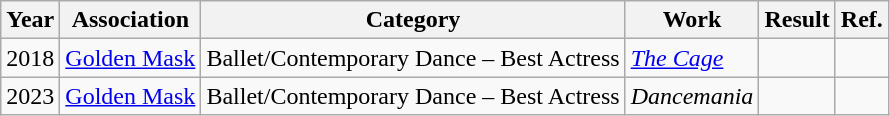<table class="wikitable sortable">
<tr>
<th>Year</th>
<th>Association</th>
<th>Category</th>
<th>Work</th>
<th>Result</th>
<th class="unsortable">Ref.</th>
</tr>
<tr>
<td>2018</td>
<td><a href='#'>Golden Mask</a></td>
<td>Ballet/Contemporary Dance – Best Actress</td>
<td><em><a href='#'>The Cage</a></em></td>
<td></td>
<td></td>
</tr>
<tr>
<td>2023</td>
<td><a href='#'>Golden Mask</a></td>
<td>Ballet/Contemporary Dance – Best Actress</td>
<td><em>Dancemania</em></td>
<td></td>
<td></td>
</tr>
</table>
